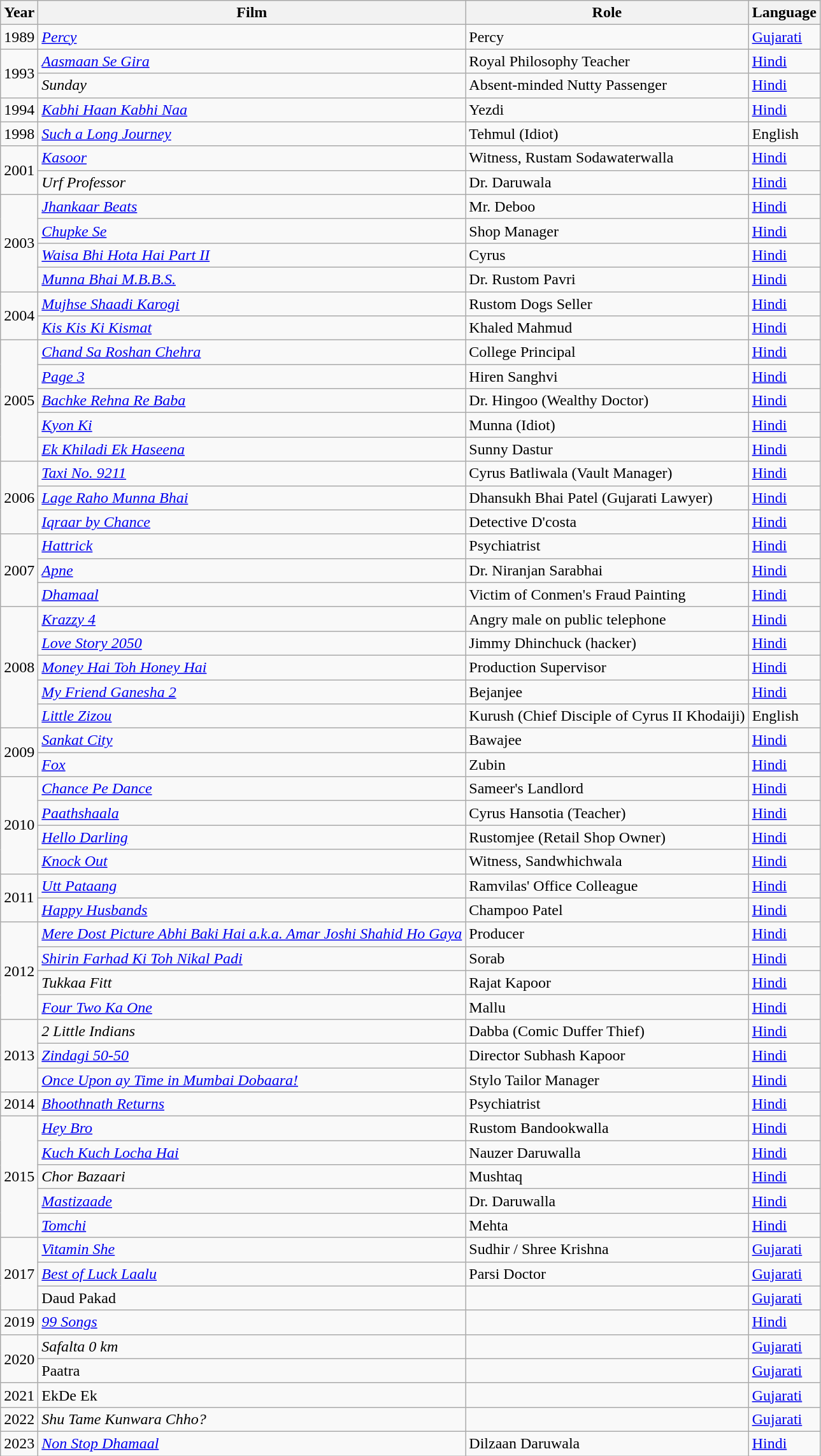<table class="wikitable sortable">
<tr>
<th>Year</th>
<th>Film</th>
<th>Role</th>
<th>Language</th>
</tr>
<tr>
<td>1989</td>
<td><em><a href='#'>Percy</a></em> </td>
<td>Percy</td>
<td><a href='#'>Gujarati</a></td>
</tr>
<tr>
<td rowspan="2">1993</td>
<td><em><a href='#'>Aasmaan Se Gira</a></em></td>
<td>Royal Philosophy Teacher</td>
<td><a href='#'>Hindi</a></td>
</tr>
<tr>
<td><em>Sunday</em></td>
<td>Absent-minded Nutty Passenger</td>
<td><a href='#'>Hindi</a></td>
</tr>
<tr>
<td>1994</td>
<td><em><a href='#'>Kabhi Haan Kabhi Naa</a></em> </td>
<td>Yezdi</td>
<td><a href='#'>Hindi</a></td>
</tr>
<tr>
<td>1998</td>
<td><em><a href='#'>Such a Long Journey</a></em></td>
<td>Tehmul (Idiot)</td>
<td>English</td>
</tr>
<tr>
<td rowspan="2">2001</td>
<td><em><a href='#'>Kasoor</a></em></td>
<td>Witness, Rustam Sodawaterwalla</td>
<td><a href='#'>Hindi</a></td>
</tr>
<tr>
<td><em>Urf Professor</em></td>
<td>Dr. Daruwala</td>
<td><a href='#'>Hindi</a></td>
</tr>
<tr>
<td rowspan="4">2003</td>
<td><em><a href='#'>Jhankaar Beats</a></em></td>
<td>Mr. Deboo</td>
<td><a href='#'>Hindi</a></td>
</tr>
<tr>
<td><em><a href='#'>Chupke Se</a></em></td>
<td>Shop Manager</td>
<td><a href='#'>Hindi</a></td>
</tr>
<tr>
<td><em><a href='#'>Waisa Bhi Hota Hai Part II</a></em></td>
<td>Cyrus</td>
<td><a href='#'>Hindi</a></td>
</tr>
<tr>
<td><em><a href='#'>Munna Bhai M.B.B.S.</a></em></td>
<td>Dr. Rustom Pavri</td>
<td><a href='#'>Hindi</a></td>
</tr>
<tr>
<td rowspan="2">2004</td>
<td><em><a href='#'>Mujhse Shaadi Karogi</a></em></td>
<td>Rustom Dogs Seller</td>
<td><a href='#'>Hindi</a></td>
</tr>
<tr>
<td><em><a href='#'>Kis Kis Ki Kismat</a></em></td>
<td>Khaled Mahmud</td>
<td><a href='#'>Hindi</a></td>
</tr>
<tr>
<td rowspan="5">2005</td>
<td><em><a href='#'>Chand Sa Roshan Chehra</a></em></td>
<td>College Principal</td>
<td><a href='#'>Hindi</a></td>
</tr>
<tr>
<td><em><a href='#'>Page 3</a></em></td>
<td>Hiren Sanghvi</td>
<td><a href='#'>Hindi</a></td>
</tr>
<tr>
<td><em><a href='#'>Bachke Rehna Re Baba</a></em></td>
<td>Dr. Hingoo (Wealthy Doctor)</td>
<td><a href='#'>Hindi</a></td>
</tr>
<tr>
<td><em><a href='#'>Kyon Ki</a></em></td>
<td>Munna (Idiot)</td>
<td><a href='#'>Hindi</a></td>
</tr>
<tr>
<td><em><a href='#'>Ek Khiladi Ek Haseena</a></em></td>
<td>Sunny Dastur</td>
<td><a href='#'>Hindi</a></td>
</tr>
<tr>
<td rowspan="3">2006</td>
<td><em><a href='#'>Taxi No. 9211</a></em> </td>
<td>Cyrus Batliwala (Vault Manager)</td>
<td><a href='#'>Hindi</a></td>
</tr>
<tr>
<td><em><a href='#'>Lage Raho Munna Bhai</a></em></td>
<td>Dhansukh Bhai Patel (Gujarati Lawyer)</td>
<td><a href='#'>Hindi</a></td>
</tr>
<tr>
<td><em><a href='#'>Iqraar by Chance</a></em></td>
<td>Detective D'costa</td>
<td><a href='#'>Hindi</a></td>
</tr>
<tr>
<td rowspan="3">2007</td>
<td><em><a href='#'>Hattrick</a></em></td>
<td>Psychiatrist</td>
<td><a href='#'>Hindi</a></td>
</tr>
<tr>
<td><em><a href='#'>Apne</a></em></td>
<td>Dr. Niranjan Sarabhai</td>
<td><a href='#'>Hindi</a></td>
</tr>
<tr>
<td><em><a href='#'>Dhamaal</a></em></td>
<td>Victim of Conmen's Fraud Painting</td>
<td><a href='#'>Hindi</a></td>
</tr>
<tr>
<td rowspan="5">2008</td>
<td><em><a href='#'>Krazzy 4</a></em></td>
<td>Angry male on public telephone</td>
<td><a href='#'>Hindi</a></td>
</tr>
<tr>
<td><em><a href='#'>Love Story 2050</a></em> </td>
<td>Jimmy Dhinchuck (hacker)</td>
<td><a href='#'>Hindi</a></td>
</tr>
<tr>
<td><em><a href='#'>Money Hai Toh Honey Hai</a></em></td>
<td>Production Supervisor</td>
<td><a href='#'>Hindi</a></td>
</tr>
<tr>
<td><em><a href='#'>My Friend Ganesha 2</a></em></td>
<td>Bejanjee</td>
<td><a href='#'>Hindi</a></td>
</tr>
<tr>
<td><em><a href='#'>Little Zizou</a></em></td>
<td>Kurush (Chief Disciple of Cyrus II Khodaiji)</td>
<td>English</td>
</tr>
<tr>
<td rowspan="2">2009</td>
<td><em><a href='#'>Sankat City</a></em></td>
<td>Bawajee</td>
<td><a href='#'>Hindi</a></td>
</tr>
<tr>
<td><em><a href='#'>Fox</a></em></td>
<td>Zubin</td>
<td><a href='#'>Hindi</a></td>
</tr>
<tr>
<td rowspan="4">2010</td>
<td><em><a href='#'>Chance Pe Dance</a> </em></td>
<td>Sameer's Landlord</td>
<td><a href='#'>Hindi</a></td>
</tr>
<tr>
<td><em><a href='#'>Paathshaala</a></em></td>
<td>Cyrus Hansotia (Teacher)</td>
<td><a href='#'>Hindi</a></td>
</tr>
<tr>
<td><em><a href='#'>Hello Darling</a></em></td>
<td>Rustomjee (Retail Shop Owner)</td>
<td><a href='#'>Hindi</a></td>
</tr>
<tr>
<td><em><a href='#'>Knock Out</a></em></td>
<td>Witness, Sandwhichwala</td>
<td><a href='#'>Hindi</a></td>
</tr>
<tr>
<td rowspan="2">2011</td>
<td><em><a href='#'>Utt Pataang</a></em></td>
<td>Ramvilas' Office Colleague</td>
<td><a href='#'>Hindi</a></td>
</tr>
<tr>
<td><em><a href='#'>Happy Husbands</a></em> </td>
<td>Champoo Patel</td>
<td><a href='#'>Hindi</a></td>
</tr>
<tr>
<td rowspan="4">2012</td>
<td><em><a href='#'>Mere Dost Picture Abhi Baki Hai a.k.a. Amar Joshi Shahid Ho Gaya</a></em></td>
<td>Producer</td>
<td><a href='#'>Hindi</a></td>
</tr>
<tr>
<td><em><a href='#'>Shirin Farhad Ki Toh Nikal Padi</a></em> </td>
<td>Sorab</td>
<td><a href='#'>Hindi</a></td>
</tr>
<tr>
<td><em>Tukkaa Fitt</em></td>
<td>Rajat Kapoor</td>
<td><a href='#'>Hindi</a></td>
</tr>
<tr>
<td><em><a href='#'>Four Two Ka One</a></em></td>
<td>Mallu</td>
<td><a href='#'>Hindi</a></td>
</tr>
<tr>
<td rowspan="3">2013</td>
<td><em>2 Little Indians</em></td>
<td>Dabba (Comic Duffer Thief)</td>
<td><a href='#'>Hindi</a></td>
</tr>
<tr>
<td><em><a href='#'>Zindagi 50-50</a></em></td>
<td>Director Subhash Kapoor</td>
<td><a href='#'>Hindi</a></td>
</tr>
<tr>
<td><em><a href='#'>Once Upon ay Time in Mumbai Dobaara!</a></em></td>
<td>Stylo Tailor Manager</td>
<td><a href='#'>Hindi</a></td>
</tr>
<tr>
<td>2014</td>
<td><em><a href='#'>Bhoothnath Returns</a></em></td>
<td>Psychiatrist</td>
<td><a href='#'>Hindi</a></td>
</tr>
<tr>
<td rowspan="5">2015</td>
<td><em><a href='#'>Hey Bro</a></em></td>
<td>Rustom Bandookwalla</td>
<td><a href='#'>Hindi</a></td>
</tr>
<tr>
<td><em><a href='#'>Kuch Kuch Locha Hai</a></em></td>
<td>Nauzer Daruwalla</td>
<td><a href='#'>Hindi</a></td>
</tr>
<tr>
<td><em>Chor Bazaari</em></td>
<td>Mushtaq</td>
<td><a href='#'>Hindi</a></td>
</tr>
<tr>
<td><em><a href='#'>Mastizaade</a></em></td>
<td>Dr. Daruwalla</td>
<td><a href='#'>Hindi</a></td>
</tr>
<tr>
<td><em><a href='#'>Tomchi</a></em></td>
<td>Mehta</td>
<td><a href='#'>Hindi</a></td>
</tr>
<tr>
<td rowspan="3">2017</td>
<td><em><a href='#'>Vitamin She</a></em> </td>
<td>Sudhir / Shree Krishna</td>
<td><a href='#'>Gujarati</a></td>
</tr>
<tr>
<td><em><a href='#'>Best of Luck Laalu</a></em> </td>
<td>Parsi Doctor</td>
<td><a href='#'>Gujarati</a></td>
</tr>
<tr>
<td>Daud Pakad </td>
<td></td>
<td><a href='#'>Gujarati</a></td>
</tr>
<tr>
<td>2019</td>
<td><em><a href='#'>99 Songs</a></em></td>
<td></td>
<td><a href='#'>Hindi</a></td>
</tr>
<tr>
<td rowspan="2">2020</td>
<td><em>Safalta 0 km</em></td>
<td></td>
<td><a href='#'>Gujarati</a></td>
</tr>
<tr>
<td>Paatra</td>
<td></td>
<td><a href='#'>Gujarati</a></td>
</tr>
<tr>
<td>2021</td>
<td>EkDe Ek </td>
<td></td>
<td><a href='#'>Gujarati</a></td>
</tr>
<tr>
<td>2022</td>
<td><em>Shu Tame Kunwara Chho?</em></td>
<td></td>
<td><a href='#'>Gujarati</a></td>
</tr>
<tr>
<td>2023</td>
<td><em><a href='#'>Non Stop Dhamaal</a></em></td>
<td>Dilzaan Daruwala</td>
<td><a href='#'>Hindi</a></td>
</tr>
</table>
